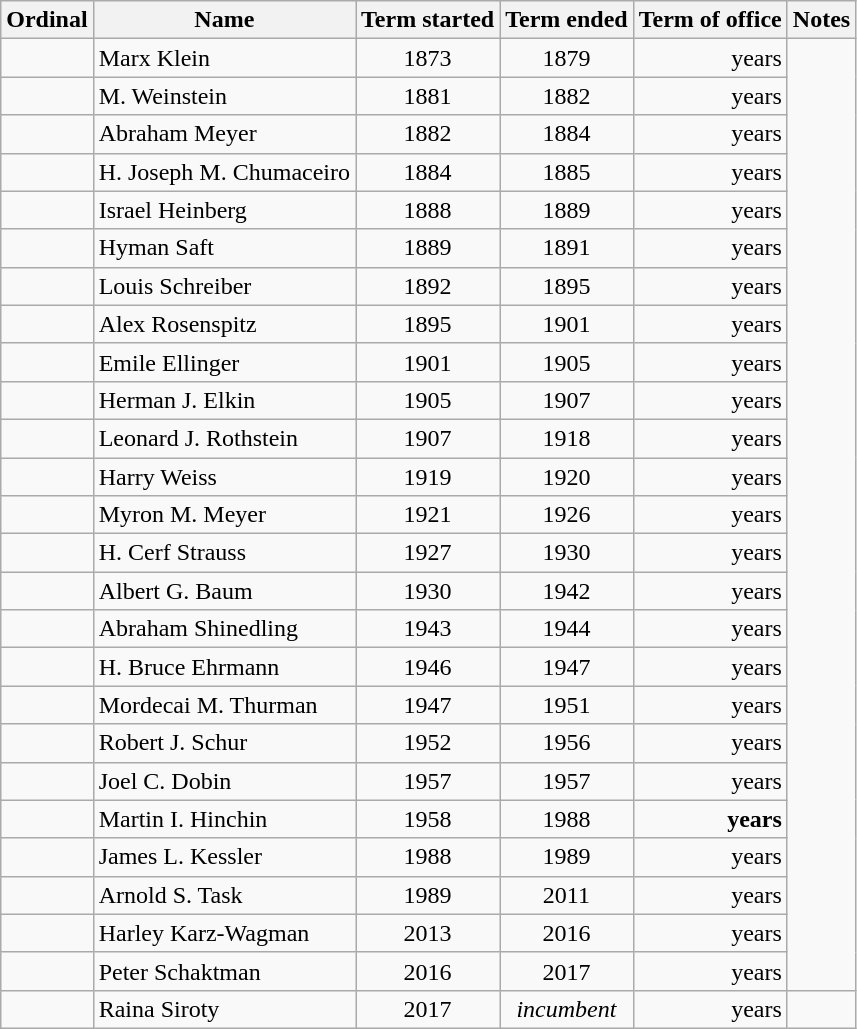<table class="wikitable sortable">
<tr>
<th>Ordinal</th>
<th>Name</th>
<th>Term started</th>
<th>Term ended</th>
<th>Term of office</th>
<th>Notes</th>
</tr>
<tr>
<td align="center"></td>
<td>Marx Klein</td>
<td align=center>1873</td>
<td align=center>1879</td>
<td align=right> years</td>
<td rowspan=25></td>
</tr>
<tr>
<td align="center"></td>
<td>M. Weinstein</td>
<td align=center>1881</td>
<td align=center>1882</td>
<td align=right> years</td>
</tr>
<tr>
<td align="center"></td>
<td>Abraham Meyer</td>
<td align=center>1882</td>
<td align=center>1884</td>
<td align=right> years</td>
</tr>
<tr>
<td align="center"></td>
<td>H. Joseph M. Chumaceiro</td>
<td align=center>1884</td>
<td align=center>1885</td>
<td align=right> years</td>
</tr>
<tr>
<td align="center"></td>
<td>Israel Heinberg</td>
<td align=center>1888</td>
<td align=center>1889</td>
<td align=right> years</td>
</tr>
<tr>
<td align="center"></td>
<td>Hyman Saft</td>
<td align=center>1889</td>
<td align=center>1891</td>
<td align=right> years</td>
</tr>
<tr>
<td align="center"></td>
<td>Louis Schreiber</td>
<td align=center>1892</td>
<td align=center>1895</td>
<td align=right> years</td>
</tr>
<tr>
<td align="center"></td>
<td>Alex Rosenspitz</td>
<td align=center>1895</td>
<td align=center>1901</td>
<td align=right> years</td>
</tr>
<tr>
<td align="center"></td>
<td>Emile Ellinger</td>
<td align=center>1901</td>
<td align=center>1905</td>
<td align=right> years</td>
</tr>
<tr>
<td align="center"></td>
<td>Herman J. Elkin</td>
<td align=center>1905</td>
<td align=center>1907</td>
<td align=right> years</td>
</tr>
<tr>
<td align="center"></td>
<td>Leonard J. Rothstein</td>
<td align=center>1907</td>
<td align=center>1918</td>
<td align=right> years</td>
</tr>
<tr>
<td align="center"></td>
<td>Harry Weiss</td>
<td align=center>1919</td>
<td align=center>1920</td>
<td align=right> years</td>
</tr>
<tr>
<td align="center"></td>
<td>Myron M. Meyer</td>
<td align=center>1921</td>
<td align=center>1926</td>
<td align=right> years</td>
</tr>
<tr>
<td align="center"></td>
<td>H. Cerf Strauss</td>
<td align=center>1927</td>
<td align=center>1930</td>
<td align=right> years</td>
</tr>
<tr>
<td align="center"></td>
<td>Albert G. Baum</td>
<td align=center>1930</td>
<td align=center>1942</td>
<td align=right> years</td>
</tr>
<tr>
<td align="center"></td>
<td>Abraham Shinedling</td>
<td align=center>1943</td>
<td align=center>1944</td>
<td align=right> years</td>
</tr>
<tr>
<td align="center"></td>
<td>H. Bruce Ehrmann</td>
<td align=center>1946</td>
<td align=center>1947</td>
<td align=right> years</td>
</tr>
<tr>
<td align="center"></td>
<td>Mordecai M. Thurman</td>
<td align=center>1947</td>
<td align=center>1951</td>
<td align=right> years</td>
</tr>
<tr>
<td align="center"></td>
<td>Robert J. Schur</td>
<td align=center>1952</td>
<td align=center>1956</td>
<td align=right> years</td>
</tr>
<tr>
<td align="center"></td>
<td>Joel C. Dobin</td>
<td align=center>1957</td>
<td align=center>1957</td>
<td align=right> years</td>
</tr>
<tr>
<td align="center"></td>
<td>Martin I. Hinchin</td>
<td align=center>1958</td>
<td align=center>1988</td>
<td align=right><strong> years</strong></td>
</tr>
<tr>
<td align="center"></td>
<td>James L. Kessler</td>
<td align=center>1988</td>
<td align=center>1989</td>
<td align=right> years</td>
</tr>
<tr>
<td align="center"></td>
<td>Arnold S. Task</td>
<td align=center>1989</td>
<td align=center>2011</td>
<td align=right> years</td>
</tr>
<tr>
<td align="center"></td>
<td>Harley Karz-Wagman</td>
<td align=center>2013</td>
<td align=center>2016</td>
<td align=right> years</td>
</tr>
<tr>
<td align="center"></td>
<td>Peter Schaktman</td>
<td align=center>2016</td>
<td align=center>2017</td>
<td align=right> years</td>
</tr>
<tr>
<td align="center"></td>
<td>Raina Siroty</td>
<td align=center>2017</td>
<td align=center><em>incumbent</em></td>
<td align=right> years</td>
<td></td>
</tr>
</table>
